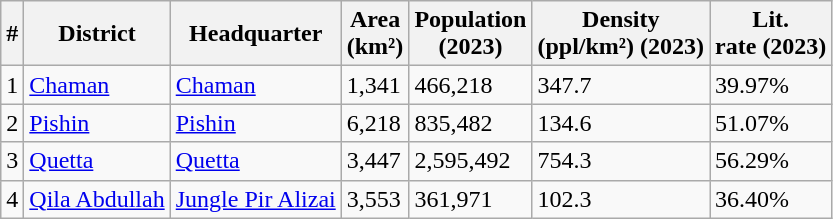<table class="wikitable sortable">
<tr>
<th>#</th>
<th>District</th>
<th>Headquarter</th>
<th>Area<br>(km²)</th>
<th>Population<br>(2023)</th>
<th>Density<br>(ppl/km²)
(2023)</th>
<th>Lit.<br>rate
(2023)</th>
</tr>
<tr>
<td>1</td>
<td><a href='#'>Chaman</a></td>
<td><a href='#'>Chaman</a></td>
<td>1,341</td>
<td>466,218</td>
<td>347.7</td>
<td>39.97%</td>
</tr>
<tr>
<td>2</td>
<td><a href='#'>Pishin</a></td>
<td><a href='#'>Pishin</a></td>
<td>6,218</td>
<td>835,482</td>
<td>134.6</td>
<td>51.07%</td>
</tr>
<tr>
<td>3</td>
<td><a href='#'>Quetta</a></td>
<td><a href='#'>Quetta</a></td>
<td>3,447</td>
<td>2,595,492</td>
<td>754.3</td>
<td>56.29%</td>
</tr>
<tr>
<td>4</td>
<td><a href='#'>Qila Abdullah</a></td>
<td><a href='#'>Jungle Pir Alizai</a></td>
<td>3,553</td>
<td>361,971</td>
<td>102.3</td>
<td>36.40%</td>
</tr>
</table>
